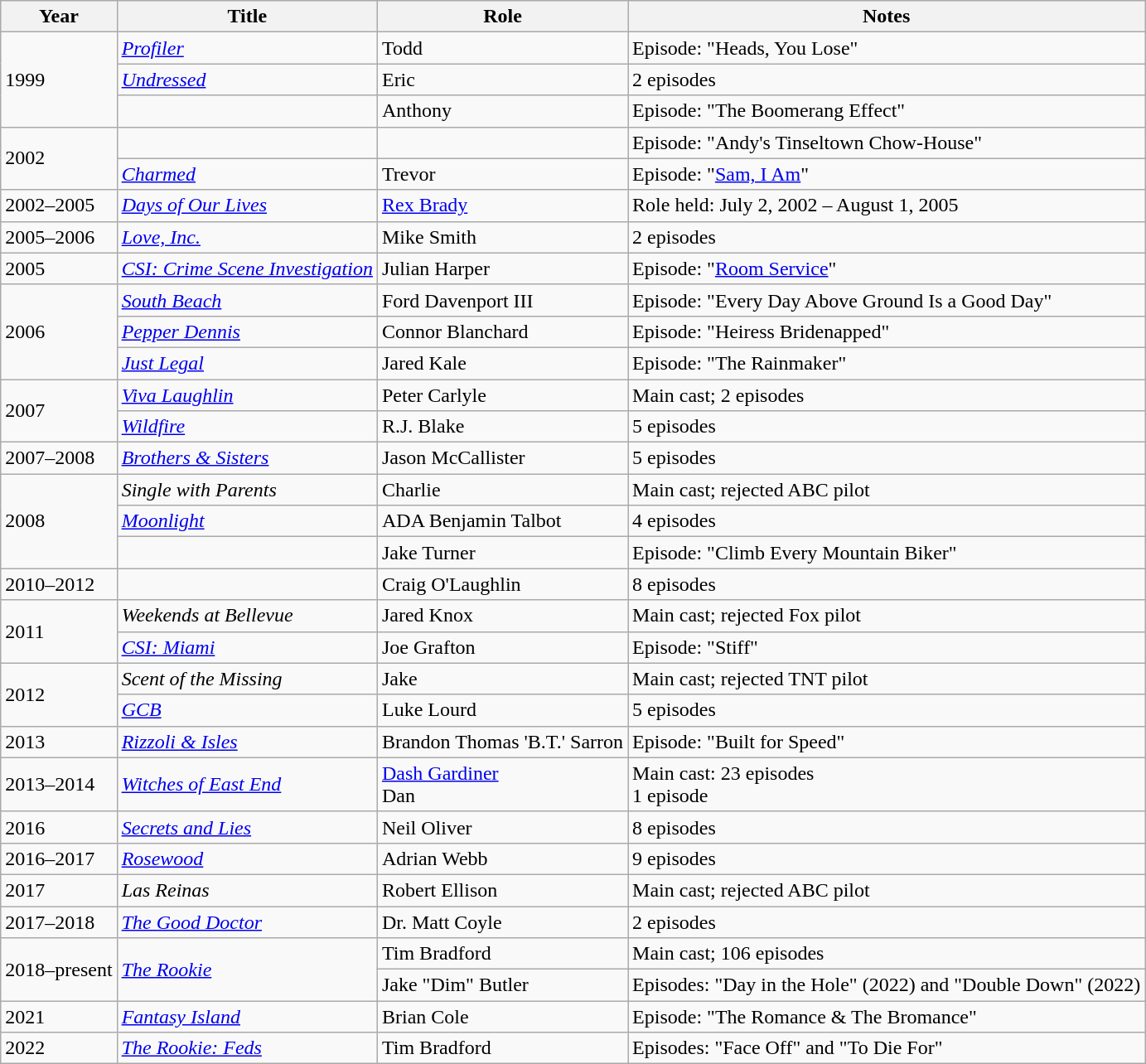<table class="wikitable sortable">
<tr>
<th>Year</th>
<th>Title</th>
<th>Role</th>
<th class="unsortable">Notes</th>
</tr>
<tr>
<td rowspan="3">1999</td>
<td><em><a href='#'>Profiler</a></em></td>
<td>Todd</td>
<td>Episode: "Heads, You Lose"</td>
</tr>
<tr>
<td><em><a href='#'>Undressed</a></em></td>
<td>Eric</td>
<td>2 episodes</td>
</tr>
<tr>
<td><em></em></td>
<td>Anthony</td>
<td>Episode: "The Boomerang Effect"</td>
</tr>
<tr>
<td rowspan="2">2002</td>
<td><em></em></td>
<td></td>
<td>Episode: "Andy's Tinseltown Chow-House"</td>
</tr>
<tr>
<td><em><a href='#'>Charmed</a></em></td>
<td>Trevor</td>
<td>Episode: "<a href='#'>Sam, I Am</a>"</td>
</tr>
<tr>
<td>2002–2005</td>
<td><em><a href='#'>Days of Our Lives</a></em></td>
<td><a href='#'>Rex Brady</a></td>
<td>Role held: July 2, 2002 – August 1, 2005</td>
</tr>
<tr>
<td>2005–2006</td>
<td><em><a href='#'>Love, Inc.</a></em></td>
<td>Mike Smith</td>
<td>2 episodes</td>
</tr>
<tr>
<td>2005</td>
<td><em><a href='#'>CSI: Crime Scene Investigation</a></em></td>
<td>Julian Harper</td>
<td>Episode: "<a href='#'>Room Service</a>"</td>
</tr>
<tr>
<td rowspan="3">2006</td>
<td><em><a href='#'>South Beach</a></em></td>
<td>Ford Davenport III</td>
<td>Episode: "Every Day Above Ground Is a Good Day"</td>
</tr>
<tr>
<td><em><a href='#'>Pepper Dennis</a></em></td>
<td>Connor Blanchard</td>
<td>Episode: "Heiress Bridenapped"</td>
</tr>
<tr>
<td><em><a href='#'>Just Legal</a></em></td>
<td>Jared Kale</td>
<td>Episode: "The Rainmaker"</td>
</tr>
<tr>
<td rowspan="2">2007</td>
<td><em><a href='#'>Viva Laughlin</a></em></td>
<td>Peter Carlyle</td>
<td>Main cast; 2 episodes</td>
</tr>
<tr>
<td><em><a href='#'>Wildfire</a></em></td>
<td>R.J. Blake</td>
<td>5 episodes</td>
</tr>
<tr>
<td>2007–2008</td>
<td><em><a href='#'>Brothers & Sisters</a></em></td>
<td>Jason McCallister</td>
<td>5 episodes</td>
</tr>
<tr>
<td rowspan="3">2008</td>
<td><em>Single with Parents</em></td>
<td>Charlie</td>
<td>Main cast; rejected ABC pilot</td>
</tr>
<tr>
<td><em><a href='#'>Moonlight</a></em></td>
<td>ADA Benjamin Talbot</td>
<td>4 episodes</td>
</tr>
<tr>
<td><em></em></td>
<td>Jake Turner</td>
<td>Episode: "Climb Every Mountain Biker"</td>
</tr>
<tr>
<td>2010–2012</td>
<td><em></em></td>
<td>Craig O'Laughlin</td>
<td>8 episodes</td>
</tr>
<tr>
<td rowspan="2">2011</td>
<td><em>Weekends at Bellevue</em></td>
<td>Jared Knox</td>
<td>Main cast; rejected Fox pilot</td>
</tr>
<tr>
<td><em><a href='#'>CSI: Miami</a></em></td>
<td>Joe Grafton</td>
<td>Episode: "Stiff"</td>
</tr>
<tr>
<td rowspan="2">2012</td>
<td><em>Scent of the Missing</em></td>
<td>Jake</td>
<td>Main cast; rejected TNT pilot</td>
</tr>
<tr>
<td><em><a href='#'>GCB</a></em></td>
<td>Luke Lourd</td>
<td>5 episodes</td>
</tr>
<tr>
<td>2013</td>
<td><em><a href='#'>Rizzoli & Isles</a></em></td>
<td>Brandon Thomas 'B.T.' Sarron</td>
<td>Episode: "Built for Speed"</td>
</tr>
<tr>
<td>2013–2014</td>
<td><em><a href='#'>Witches of East End</a></em></td>
<td><a href='#'>Dash Gardiner</a><br>Dan</td>
<td>Main cast: 23 episodes<br>1 episode</td>
</tr>
<tr>
<td>2016</td>
<td><em><a href='#'>Secrets and Lies</a></em></td>
<td>Neil Oliver</td>
<td>8 episodes</td>
</tr>
<tr>
<td>2016–2017</td>
<td><em><a href='#'>Rosewood</a></em></td>
<td>Adrian Webb</td>
<td>9 episodes</td>
</tr>
<tr>
<td>2017</td>
<td><em>Las Reinas</em></td>
<td>Robert Ellison</td>
<td>Main cast; rejected ABC pilot</td>
</tr>
<tr>
<td>2017–2018</td>
<td><em><a href='#'>The Good Doctor</a></em></td>
<td>Dr. Matt Coyle</td>
<td>2 episodes</td>
</tr>
<tr>
<td rowspan="2">2018–present</td>
<td rowspan="2"><em><a href='#'>The Rookie</a></em></td>
<td>Tim Bradford</td>
<td>Main cast; 106 episodes</td>
</tr>
<tr>
<td>Jake "Dim" Butler</td>
<td>Episodes: "Day in the Hole" (2022) and "Double Down" (2022)</td>
</tr>
<tr>
<td>2021</td>
<td><em><a href='#'>Fantasy Island</a></em></td>
<td>Brian Cole</td>
<td>Episode: "The Romance & The Bromance"</td>
</tr>
<tr>
<td>2022</td>
<td><em><a href='#'>The Rookie: Feds</a></em></td>
<td>Tim Bradford</td>
<td>Episodes: "Face Off" and "To Die For"</td>
</tr>
</table>
